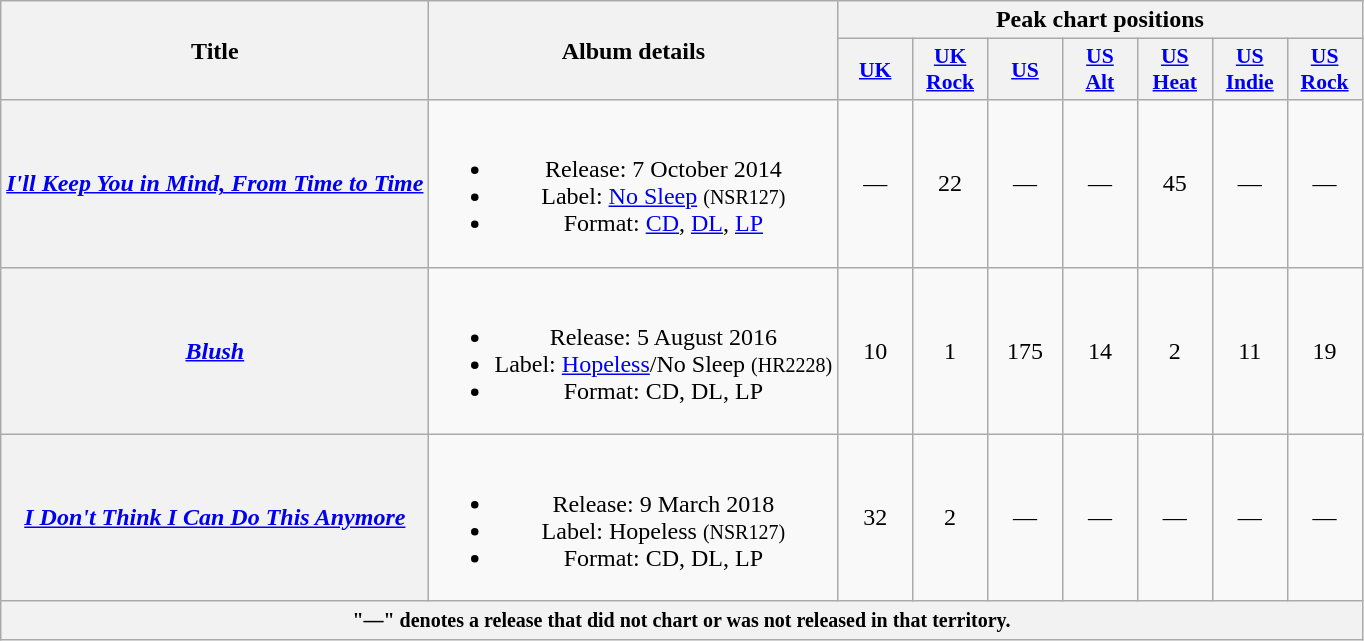<table class="wikitable plainrowheaders" style="text-align:center;">
<tr>
<th scope="col" rowspan="2">Title</th>
<th scope="col" rowspan="2">Album details</th>
<th scope="col" colspan="7">Peak chart positions</th>
</tr>
<tr>
<th scope="col" style="width:3em;font-size:90%;"><a href='#'>UK</a><br></th>
<th scope="col" style="width:3em;font-size:90%;"><a href='#'>UK<br>Rock</a></th>
<th scope="col" style="width:3em;font-size:90%;"><a href='#'>US</a><br></th>
<th scope="col" style="width:3em;font-size:90%;"><a href='#'>US<br>Alt</a><br></th>
<th scope="col" style="width:3em;font-size:90%;"><a href='#'>US<br>Heat</a><br></th>
<th scope="col" style="width:3em;font-size:90%;"><a href='#'>US<br>Indie</a><br></th>
<th scope="col" style="width:3em;font-size:90%;"><a href='#'>US<br>Rock</a><br></th>
</tr>
<tr>
<th scope="row"><strong><em><a href='#'>I'll Keep You in Mind, From Time to Time</a></em></strong></th>
<td><br><ul><li>Release: 7 October 2014</li><li>Label: <a href='#'>No Sleep</a> <small>(NSR127)</small></li><li>Format: <a href='#'>CD</a>, <a href='#'>DL</a>, <a href='#'>LP</a></li></ul></td>
<td>—</td>
<td>22</td>
<td>—</td>
<td>—</td>
<td>45</td>
<td>—</td>
<td>—</td>
</tr>
<tr>
<th scope="row"><strong><em><a href='#'>Blush</a></em></strong></th>
<td><br><ul><li>Release: 5 August 2016</li><li>Label: <a href='#'>Hopeless</a>/No Sleep <small>(HR2228)</small></li><li>Format: CD, DL, LP</li></ul></td>
<td>10</td>
<td>1</td>
<td>175</td>
<td>14</td>
<td>2</td>
<td>11</td>
<td>19</td>
</tr>
<tr>
<th scope="row"><strong><em><a href='#'>I Don't Think I Can Do This Anymore</a></em></strong></th>
<td><br><ul><li>Release: 9 March 2018</li><li>Label: Hopeless <small>(NSR127)</small></li><li>Format: CD, DL, LP</li></ul></td>
<td>32</td>
<td>2</td>
<td>—</td>
<td>—</td>
<td>—</td>
<td>—</td>
<td>—</td>
</tr>
<tr>
<th colspan="11"><small>"—" denotes a release that did not chart or was not released in that territory.</small></th>
</tr>
</table>
